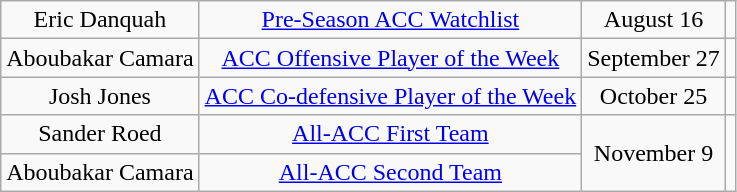<table class="wikitable sortable" style="text-align: center">
<tr>
<td>Eric Danquah</td>
<td><a href='#'>Pre-Season ACC Watchlist</a></td>
<td>August 16</td>
<td></td>
</tr>
<tr>
<td>Aboubakar Camara</td>
<td><a href='#'>ACC Offensive Player of the Week</a></td>
<td>September 27</td>
<td></td>
</tr>
<tr>
<td>Josh Jones</td>
<td><a href='#'>ACC Co-defensive Player of the Week</a></td>
<td>October 25</td>
<td></td>
</tr>
<tr>
<td>Sander Roed</td>
<td><a href='#'>All-ACC First Team</a></td>
<td rowspan=2>November 9</td>
<td rowspan=2></td>
</tr>
<tr>
<td>Aboubakar Camara</td>
<td><a href='#'>All-ACC Second Team</a></td>
</tr>
</table>
